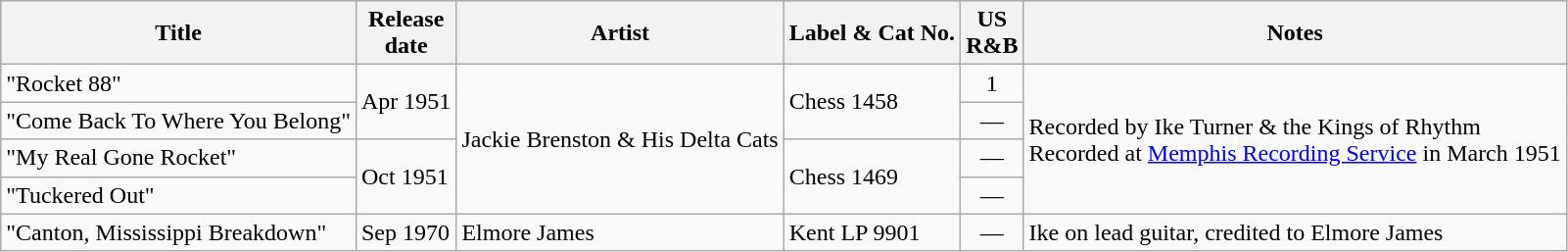<table class="wikitable">
<tr>
<th>Title</th>
<th>Release<br>date</th>
<th>Artist</th>
<th>Label & Cat No.</th>
<th>US<br>R&B</th>
<th>Notes</th>
</tr>
<tr>
<td>"Rocket 88"</td>
<td rowspan="2">Apr 1951</td>
<td rowspan="4">Jackie Brenston & His Delta Cats</td>
<td rowspan="2">Chess 1458</td>
<td align="center">1</td>
<td rowspan="4">Recorded by Ike Turner & the Kings of Rhythm<br>Recorded at <a href='#'>Memphis Recording Service</a> in March 1951</td>
</tr>
<tr>
<td>"Come Back To Where You Belong"</td>
<td align="center">—</td>
</tr>
<tr>
<td>"My Real Gone Rocket"</td>
<td rowspan="2">Oct 1951</td>
<td rowspan="2">Chess 1469</td>
<td align="center">—</td>
</tr>
<tr>
<td>"Tuckered Out"</td>
<td align="center">—</td>
</tr>
<tr>
<td>"Canton, Mississippi Breakdown"</td>
<td>Sep 1970</td>
<td>Elmore James</td>
<td>Kent LP 9901</td>
<td align="center">—</td>
<td>Ike on lead guitar, credited to Elmore James</td>
</tr>
</table>
